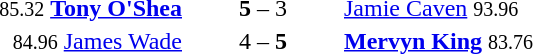<table style="text-align:center">
<tr>
<th width=223></th>
<th width=100></th>
<th width=223></th>
</tr>
<tr>
<td align=right><small><span>85.32</span></small>  <strong><a href='#'>Tony O'Shea</a></strong> </td>
<td><strong>5</strong> – 3</td>
<td align=left> <a href='#'>Jamie Caven</a> <small><span>93.96</span></small></td>
</tr>
<tr>
<td align=right><small><span>84.96</span></small> <a href='#'>James Wade</a> </td>
<td>4 – <strong>5</strong></td>
<td align=left> <strong><a href='#'>Mervyn King</a></strong> <small><span>83.76</span></small></td>
</tr>
</table>
